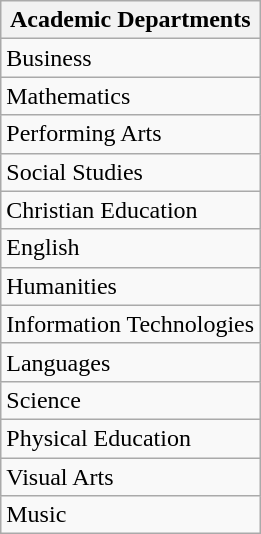<table class="wikitable" border="1">
<tr>
<th>Academic Departments</th>
</tr>
<tr>
<td>Business</td>
</tr>
<tr>
<td>Mathematics</td>
</tr>
<tr>
<td>Performing Arts</td>
</tr>
<tr>
<td>Social Studies</td>
</tr>
<tr>
<td>Christian Education</td>
</tr>
<tr>
<td>English</td>
</tr>
<tr>
<td>Humanities</td>
</tr>
<tr>
<td>Information Technologies</td>
</tr>
<tr>
<td>Languages</td>
</tr>
<tr>
<td>Science</td>
</tr>
<tr>
<td>Physical Education</td>
</tr>
<tr>
<td>Visual Arts</td>
</tr>
<tr>
<td>Music</td>
</tr>
</table>
